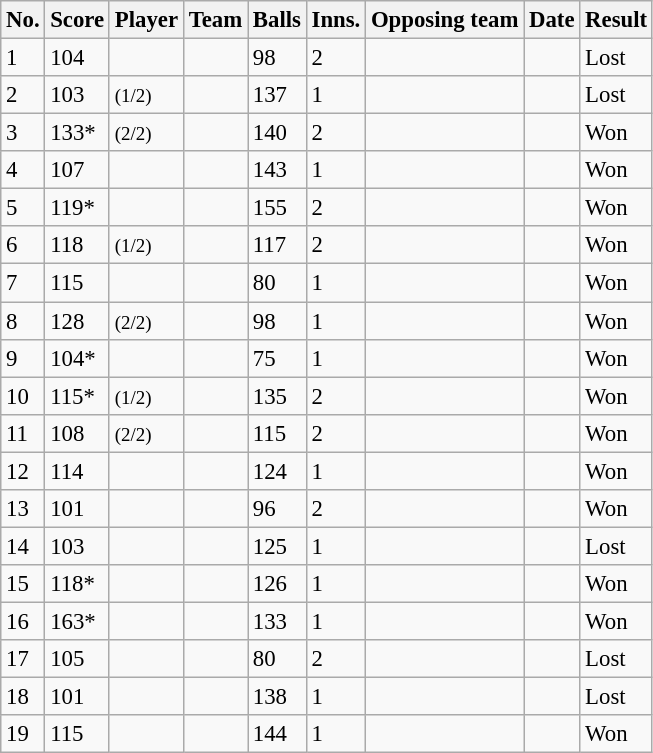<table class="wikitable sortable" style="font-size:95%">
<tr>
<th>No.</th>
<th>Score</th>
<th>Player</th>
<th>Team</th>
<th>Balls</th>
<th>Inns.</th>
<th>Opposing team</th>
<th>Date</th>
<th>Result</th>
</tr>
<tr>
<td>1</td>
<td> 104</td>
<td></td>
<td></td>
<td>98</td>
<td>2</td>
<td></td>
<td></td>
<td>Lost</td>
</tr>
<tr>
<td>2</td>
<td> 103</td>
<td> <small>(1/2)</small></td>
<td></td>
<td>137</td>
<td>1</td>
<td></td>
<td></td>
<td>Lost</td>
</tr>
<tr>
<td>3</td>
<td> 133*</td>
<td> <small>(2/2)</small></td>
<td></td>
<td>140</td>
<td>2</td>
<td></td>
<td></td>
<td>Won</td>
</tr>
<tr>
<td>4</td>
<td> 107</td>
<td></td>
<td></td>
<td>143</td>
<td>1</td>
<td></td>
<td></td>
<td>Won</td>
</tr>
<tr>
<td>5</td>
<td> 119*</td>
<td></td>
<td></td>
<td>155</td>
<td>2</td>
<td></td>
<td></td>
<td>Won</td>
</tr>
<tr>
<td>6</td>
<td> 118</td>
<td> <small>(1/2)</small></td>
<td></td>
<td>117</td>
<td>2</td>
<td></td>
<td></td>
<td>Won</td>
</tr>
<tr>
<td>7</td>
<td> 115</td>
<td></td>
<td></td>
<td>80</td>
<td>1</td>
<td></td>
<td></td>
<td>Won</td>
</tr>
<tr>
<td>8</td>
<td> 128</td>
<td> <small>(2/2)</small></td>
<td></td>
<td>98</td>
<td>1</td>
<td></td>
<td></td>
<td>Won</td>
</tr>
<tr>
<td>9</td>
<td> 104*</td>
<td></td>
<td></td>
<td>75</td>
<td>1</td>
<td></td>
<td></td>
<td>Won</td>
</tr>
<tr>
<td>10</td>
<td> 115*</td>
<td> <small>(1/2)</small></td>
<td></td>
<td>135</td>
<td>2</td>
<td></td>
<td></td>
<td>Won</td>
</tr>
<tr>
<td>11</td>
<td> 108</td>
<td> <small>(2/2)</small></td>
<td></td>
<td>115</td>
<td>2</td>
<td></td>
<td></td>
<td>Won</td>
</tr>
<tr>
<td>12</td>
<td> 114</td>
<td></td>
<td></td>
<td>124</td>
<td>1</td>
<td></td>
<td></td>
<td>Won</td>
</tr>
<tr>
<td>13</td>
<td> 101</td>
<td></td>
<td></td>
<td>96</td>
<td>2</td>
<td></td>
<td></td>
<td>Won</td>
</tr>
<tr>
<td>14</td>
<td> 103</td>
<td></td>
<td></td>
<td>125</td>
<td>1</td>
<td></td>
<td></td>
<td>Lost</td>
</tr>
<tr>
<td>15</td>
<td> 118*</td>
<td></td>
<td></td>
<td>126</td>
<td>1</td>
<td></td>
<td></td>
<td>Won</td>
</tr>
<tr>
<td>16</td>
<td> 163*</td>
<td></td>
<td></td>
<td>133</td>
<td>1</td>
<td></td>
<td></td>
<td>Won</td>
</tr>
<tr>
<td>17</td>
<td> 105</td>
<td></td>
<td></td>
<td>80</td>
<td>2</td>
<td></td>
<td></td>
<td>Lost</td>
</tr>
<tr>
<td>18</td>
<td> 101</td>
<td></td>
<td></td>
<td>138</td>
<td>1</td>
<td></td>
<td></td>
<td>Lost</td>
</tr>
<tr>
<td>19</td>
<td> 115</td>
<td></td>
<td></td>
<td>144</td>
<td>1</td>
<td></td>
<td></td>
<td>Won</td>
</tr>
</table>
